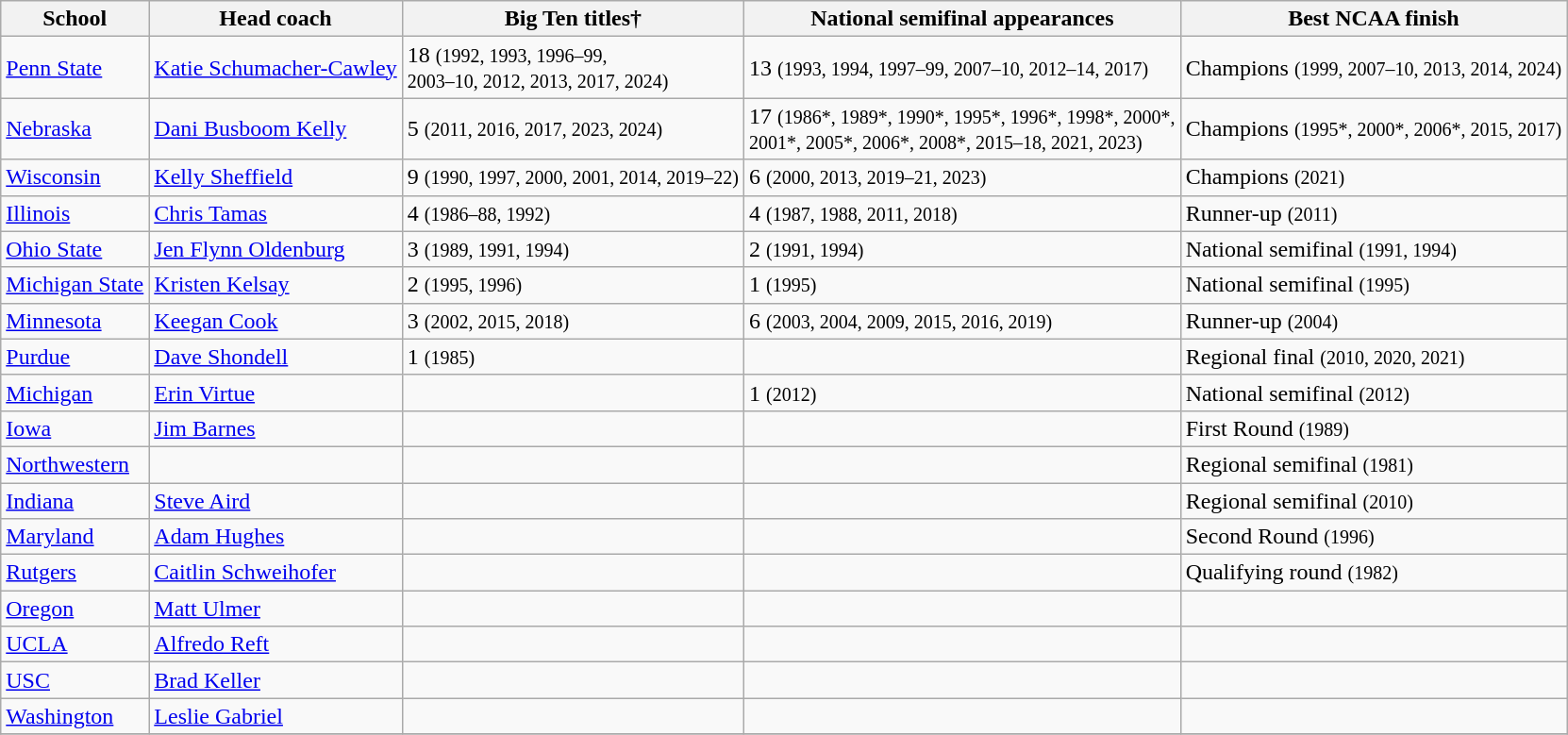<table class="wikitable">
<tr>
<th>School</th>
<th>Head coach</th>
<th>Big Ten titles†</th>
<th>National semifinal appearances</th>
<th>Best NCAA finish</th>
</tr>
<tr>
<td><a href='#'>Penn State</a></td>
<td><a href='#'>Katie Schumacher-Cawley</a></td>
<td>18 <small>(1992, 1993, 1996–99,<br>2003–10, 2012, 2013, 2017, 2024)</small></td>
<td>13 <small>(1993, 1994, 1997–99, 2007–10, 2012–14, 2017)</small></td>
<td>Champions <small>(1999, 2007–10, 2013, 2014, 2024)</small></td>
</tr>
<tr>
<td><a href='#'>Nebraska</a></td>
<td><a href='#'>Dani Busboom Kelly</a></td>
<td>5 <small> (2011, 2016, 2017, 2023, 2024)</small></td>
<td>17 <small> (1986*, 1989*, 1990*, 1995*, 1996*, 1998*, 2000*,<br>2001*, 2005*, 2006*, 2008*, 2015–18, 2021, 2023)</small></td>
<td>Champions <small>(1995*, 2000*, 2006*, 2015, 2017)</small></td>
</tr>
<tr>
<td><a href='#'>Wisconsin</a></td>
<td><a href='#'>Kelly Sheffield</a></td>
<td>9 <small>(1990, 1997, 2000, 2001, 2014, 2019–22)</small></td>
<td>6 <small>(2000, 2013, 2019–21, 2023)</small></td>
<td>Champions <small>(2021)</small></td>
</tr>
<tr>
<td><a href='#'>Illinois</a></td>
<td><a href='#'>Chris Tamas</a></td>
<td>4 <small>(1986–88, 1992)</small></td>
<td>4 <small>(1987, 1988, 2011, 2018)</small></td>
<td>Runner-up <small>(2011)</small></td>
</tr>
<tr>
<td><a href='#'>Ohio State</a></td>
<td><a href='#'>Jen Flynn Oldenburg</a></td>
<td>3 <small>(1989, 1991, 1994)</small></td>
<td>2 <small>(1991, 1994)</small></td>
<td>National semifinal <small>(1991, 1994)</small></td>
</tr>
<tr>
<td><a href='#'>Michigan State</a></td>
<td><a href='#'>Kristen Kelsay</a></td>
<td>2 <small>(1995, 1996)</small></td>
<td>1 <small>(1995)</small></td>
<td>National semifinal <small>(1995)</small></td>
</tr>
<tr>
<td><a href='#'>Minnesota</a></td>
<td><a href='#'>Keegan Cook</a></td>
<td>3 <small>(2002, 2015, 2018)</small></td>
<td>6 <small>(2003, 2004, 2009, 2015, 2016, 2019)</small></td>
<td>Runner-up <small>(2004)</small></td>
</tr>
<tr>
<td><a href='#'>Purdue</a></td>
<td><a href='#'>Dave Shondell</a></td>
<td>1 <small>(1985)</small></td>
<td></td>
<td>Regional final <small>(2010, 2020, 2021)</small></td>
</tr>
<tr>
<td><a href='#'>Michigan</a></td>
<td><a href='#'>Erin Virtue</a></td>
<td></td>
<td>1 <small>(2012)</small></td>
<td>National semifinal <small>(2012)</small></td>
</tr>
<tr>
<td><a href='#'>Iowa</a></td>
<td><a href='#'>Jim Barnes</a></td>
<td></td>
<td></td>
<td>First Round <small>(1989)</small></td>
</tr>
<tr>
<td><a href='#'>Northwestern</a></td>
<td></td>
<td></td>
<td></td>
<td>Regional semifinal <small>(1981)</small></td>
</tr>
<tr>
<td><a href='#'>Indiana</a></td>
<td><a href='#'>Steve Aird</a></td>
<td></td>
<td></td>
<td>Regional semifinal <small>(2010)</small></td>
</tr>
<tr>
<td><a href='#'>Maryland</a></td>
<td><a href='#'>Adam Hughes</a></td>
<td></td>
<td></td>
<td>Second Round <small>(1996)</small></td>
</tr>
<tr>
<td><a href='#'>Rutgers</a></td>
<td><a href='#'>Caitlin Schweihofer</a></td>
<td></td>
<td></td>
<td>Qualifying round <small>(1982)</small></td>
</tr>
<tr>
<td><a href='#'>Oregon</a></td>
<td><a href='#'>Matt Ulmer</a></td>
<td></td>
<td></td>
<td></td>
</tr>
<tr>
<td><a href='#'>UCLA</a></td>
<td><a href='#'>Alfredo Reft</a></td>
<td></td>
<td></td>
<td></td>
</tr>
<tr>
<td><a href='#'>USC</a></td>
<td><a href='#'>Brad Keller</a></td>
<td></td>
<td></td>
<td></td>
</tr>
<tr>
<td><a href='#'>Washington</a></td>
<td><a href='#'>Leslie Gabriel</a></td>
<td></td>
<td></td>
<td></td>
</tr>
<tr>
</tr>
</table>
